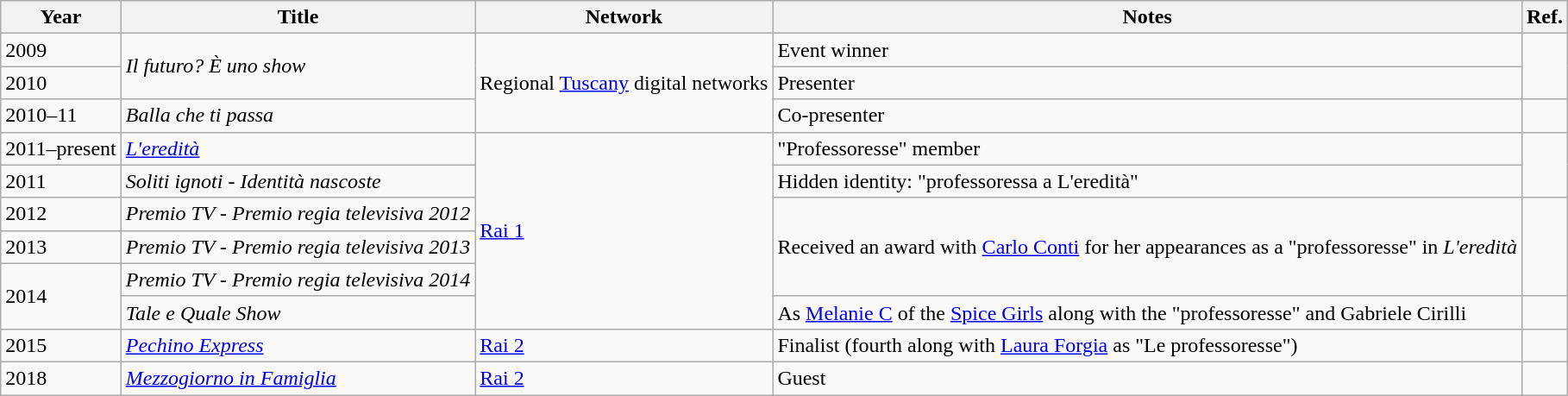<table class="wikitable">
<tr>
<th>Year</th>
<th>Title</th>
<th>Network</th>
<th>Notes</th>
<th>Ref.</th>
</tr>
<tr>
<td>2009</td>
<td rowspan="2"><em>Il futuro? È uno show</em></td>
<td rowspan="3">Regional <a href='#'>Tuscany</a> digital networks</td>
<td>Event winner</td>
<td rowspan="2"></td>
</tr>
<tr>
<td>2010</td>
<td>Presenter</td>
</tr>
<tr>
<td>2010–11</td>
<td><em>Balla che ti passa</em></td>
<td>Co-presenter</td>
<td></td>
</tr>
<tr>
<td>2011–present</td>
<td><em><a href='#'>L'eredità</a></em></td>
<td rowspan="6"><a href='#'>Rai 1</a></td>
<td>"Professoresse" member</td>
<td rowspan="2"></td>
</tr>
<tr>
<td>2011</td>
<td><em>Soliti ignoti - Identità nascoste</em></td>
<td>Hidden identity: "professoressa a L'eredità"</td>
</tr>
<tr>
<td>2012</td>
<td><em>Premio TV - Premio regia televisiva 2012</em></td>
<td rowspan="3">Received an award with <a href='#'>Carlo Conti</a> for her appearances as a "professoresse" in <em>L'eredità</em></td>
<td rowspan="3"></td>
</tr>
<tr>
<td>2013</td>
<td><em>Premio TV - Premio regia televisiva 2013</em></td>
</tr>
<tr>
<td rowspan="2">2014</td>
<td><em>Premio TV - Premio regia televisiva 2014</em></td>
</tr>
<tr>
<td><em>Tale e Quale Show</em></td>
<td>As <a href='#'>Melanie C</a> of the <a href='#'>Spice Girls</a> along with the "professoresse" and Gabriele Cirilli</td>
<td></td>
</tr>
<tr>
<td>2015</td>
<td><em><a href='#'>Pechino Express</a></em></td>
<td><a href='#'>Rai 2</a></td>
<td>Finalist (fourth along with <a href='#'>Laura Forgia</a> as "Le professoresse")</td>
<td></td>
</tr>
<tr>
<td>2018</td>
<td><em><a href='#'>Mezzogiorno in Famiglia</a></em></td>
<td><a href='#'>Rai 2</a></td>
<td>Guest</td>
<td></td>
</tr>
</table>
